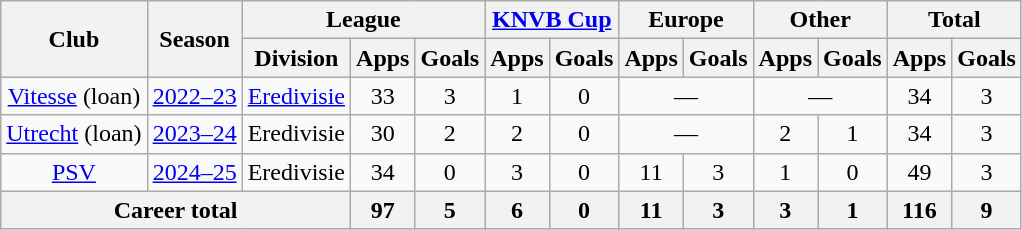<table class="wikitable" style="text-align: center">
<tr>
<th rowspan="2">Club</th>
<th rowspan="2">Season</th>
<th colspan="3">League</th>
<th colspan="2"><a href='#'>KNVB Cup</a></th>
<th colspan="2">Europe</th>
<th colspan="2">Other</th>
<th colspan="2">Total</th>
</tr>
<tr>
<th>Division</th>
<th>Apps</th>
<th>Goals</th>
<th>Apps</th>
<th>Goals</th>
<th>Apps</th>
<th>Goals</th>
<th>Apps</th>
<th>Goals</th>
<th>Apps</th>
<th>Goals</th>
</tr>
<tr>
<td><a href='#'>Vitesse</a> (loan)</td>
<td><a href='#'>2022–23</a></td>
<td><a href='#'>Eredivisie</a></td>
<td>33</td>
<td>3</td>
<td>1</td>
<td>0</td>
<td colspan="2">—</td>
<td colspan="2">—</td>
<td>34</td>
<td>3</td>
</tr>
<tr>
<td><a href='#'>Utrecht</a> (loan)</td>
<td><a href='#'>2023–24</a></td>
<td>Eredivisie</td>
<td>30</td>
<td>2</td>
<td>2</td>
<td>0</td>
<td colspan="2">—</td>
<td>2</td>
<td>1</td>
<td>34</td>
<td>3</td>
</tr>
<tr>
<td><a href='#'>PSV</a></td>
<td><a href='#'>2024–25</a></td>
<td>Eredivisie</td>
<td>34</td>
<td>0</td>
<td>3</td>
<td>0</td>
<td>11</td>
<td>3</td>
<td>1</td>
<td>0</td>
<td>49</td>
<td>3</td>
</tr>
<tr>
<th colspan="3">Career total</th>
<th>97</th>
<th>5</th>
<th>6</th>
<th>0</th>
<th>11</th>
<th>3</th>
<th>3</th>
<th>1</th>
<th>116</th>
<th>9</th>
</tr>
</table>
